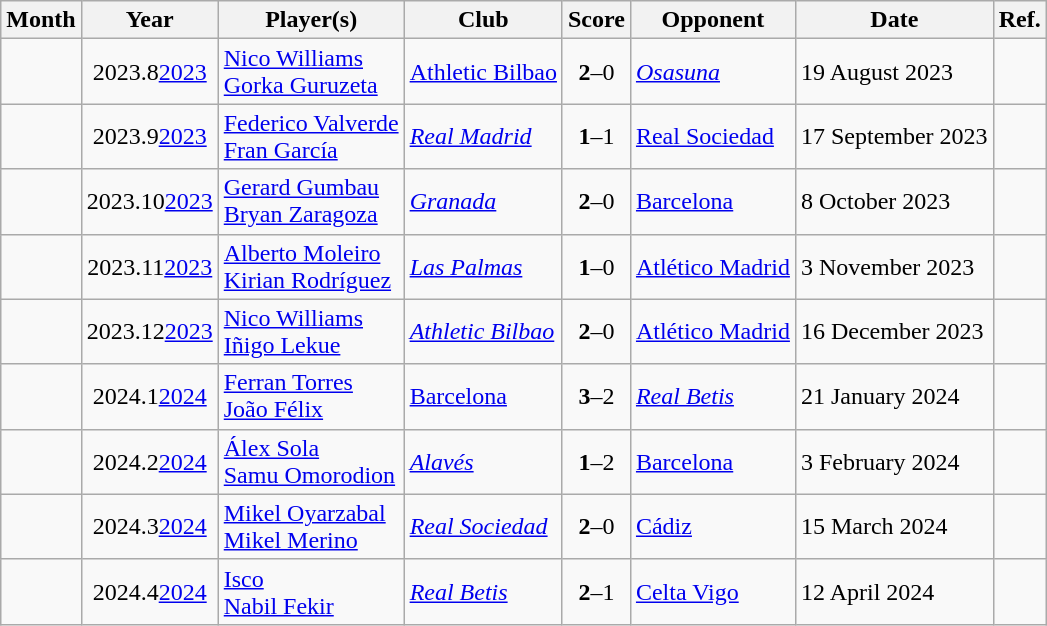<table class="wikitable sortable">
<tr>
<th>Month</th>
<th>Year</th>
<th>Player(s)</th>
<th>Club</th>
<th>Score</th>
<th>Opponent</th>
<th>Date</th>
<th class="unsortable">Ref.</th>
</tr>
<tr>
<td></td>
<td align=center><span>2023.8</span><a href='#'>2023</a></td>
<td> <a href='#'>Nico Williams</a><br> <a href='#'>Gorka Guruzeta</a></td>
<td><a href='#'>Athletic Bilbao</a></td>
<td align=center><strong>2</strong>–0</td>
<td><em><a href='#'>Osasuna</a></em></td>
<td>19 August 2023</td>
<td align="center"></td>
</tr>
<tr>
<td></td>
<td align=center><span>2023.9</span><a href='#'>2023</a></td>
<td> <a href='#'>Federico Valverde</a><br> <a href='#'>Fran García</a></td>
<td><em><a href='#'>Real Madrid</a></em></td>
<td align=center><strong>1</strong>–1</td>
<td><a href='#'>Real Sociedad</a></td>
<td>17 September 2023</td>
<td align="center"></td>
</tr>
<tr>
<td></td>
<td align=center><span>2023.10</span><a href='#'>2023</a></td>
<td> <a href='#'>Gerard Gumbau</a><br> <a href='#'>Bryan Zaragoza</a></td>
<td><em><a href='#'>Granada</a></em></td>
<td align=center><strong>2</strong>–0</td>
<td><a href='#'>Barcelona</a></td>
<td>8 October 2023</td>
<td align="center"></td>
</tr>
<tr>
<td></td>
<td align=center><span>2023.11</span><a href='#'>2023</a></td>
<td> <a href='#'>Alberto Moleiro</a><br> <a href='#'>Kirian Rodríguez</a></td>
<td><em><a href='#'>Las Palmas</a></em></td>
<td align=center><strong>1</strong>–0</td>
<td><a href='#'>Atlético Madrid</a></td>
<td>3 November 2023</td>
<td align="center"></td>
</tr>
<tr>
<td></td>
<td align=center><span>2023.12</span><a href='#'>2023</a></td>
<td> <a href='#'>Nico Williams</a><br> <a href='#'>Iñigo Lekue</a></td>
<td><em><a href='#'>Athletic Bilbao</a></em></td>
<td align=center><strong>2</strong>–0</td>
<td><a href='#'>Atlético Madrid</a></td>
<td>16 December 2023</td>
<td align="center"></td>
</tr>
<tr>
<td></td>
<td align=center><span>2024.1</span><a href='#'>2024</a></td>
<td> <a href='#'>Ferran Torres</a><br> <a href='#'>João Félix</a></td>
<td><a href='#'>Barcelona</a></td>
<td align=center><strong>3</strong>–2</td>
<td><em><a href='#'>Real Betis</a></em></td>
<td>21 January 2024</td>
<td align="center"></td>
</tr>
<tr>
<td></td>
<td align=center><span>2024.2</span><a href='#'>2024</a></td>
<td> <a href='#'>Álex Sola</a><br> <a href='#'>Samu Omorodion</a></td>
<td><em><a href='#'>Alavés</a></em></td>
<td align=center><strong>1</strong>–2</td>
<td><a href='#'>Barcelona</a></td>
<td>3 February 2024</td>
<td align="center"></td>
</tr>
<tr>
<td></td>
<td align=center><span>2024.3</span><a href='#'>2024</a></td>
<td> <a href='#'>Mikel Oyarzabal</a><br> <a href='#'>Mikel Merino</a></td>
<td><em><a href='#'>Real Sociedad</a></em></td>
<td align=center><strong>2</strong>–0</td>
<td><a href='#'>Cádiz</a></td>
<td>15 March 2024</td>
<td align="center"></td>
</tr>
<tr>
<td></td>
<td align=center><span>2024.4</span><a href='#'>2024</a></td>
<td> <a href='#'>Isco</a><br> <a href='#'>Nabil Fekir</a></td>
<td><em><a href='#'>Real Betis</a></em></td>
<td align=center><strong>2</strong>–1</td>
<td><a href='#'>Celta Vigo</a></td>
<td>12 April 2024</td>
<td align="center"></td>
</tr>
</table>
